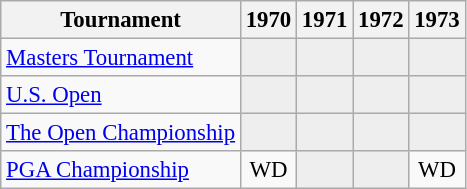<table class="wikitable" style="font-size:95%;text-align:center;">
<tr>
<th>Tournament</th>
<th>1970</th>
<th>1971</th>
<th>1972</th>
<th>1973</th>
</tr>
<tr>
<td align=left><a href='#'>Masters Tournament</a></td>
<td style="background:#eeeeee;"></td>
<td style="background:#eeeeee;"></td>
<td style="background:#eeeeee;"></td>
<td style="background:#eeeeee;"></td>
</tr>
<tr>
<td align=left><a href='#'>U.S. Open</a></td>
<td style="background:#eeeeee;"></td>
<td style="background:#eeeeee;"></td>
<td style="background:#eeeeee;"></td>
<td style="background:#eeeeee;"></td>
</tr>
<tr>
<td align=left><a href='#'>The Open Championship</a></td>
<td style="background:#eeeeee;"></td>
<td style="background:#eeeeee;"></td>
<td style="background:#eeeeee;"></td>
<td style="background:#eeeeee;"></td>
</tr>
<tr>
<td align=left><a href='#'>PGA Championship</a></td>
<td>WD</td>
<td style="background:#eeeeee;"></td>
<td style="background:#eeeeee;"></td>
<td>WD</td>
</tr>
</table>
